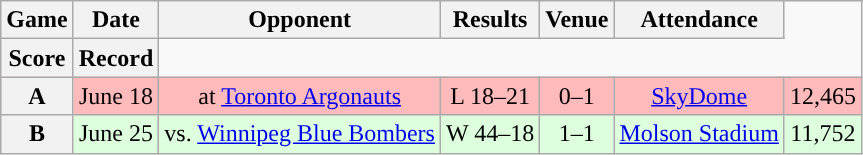<table class="wikitable" style="text-align:center">
<tr>
<th scope="col">Game</th>
<th scope="col">Date</th>
<th scope="col">Opponent</th>
<th scope="col">Results</th>
<th scope="col">Venue</th>
<th scope="col">Attendance</th>
</tr>
<tr>
<th scope="col">Score</th>
<th scope="col">Record</th>
</tr>
<tr style="background:#ffbbbb">
<th>A</th>
<td>June 18</td>
<td>at <a href='#'>Toronto Argonauts</a></td>
<td>L 18–21</td>
<td>0–1</td>
<td><a href='#'>SkyDome</a></td>
<td>12,465</td>
</tr>
<tr style="background:#ddffdd">
<th>B</th>
<td>June 25</td>
<td>vs. <a href='#'>Winnipeg Blue Bombers</a></td>
<td>W 44–18</td>
<td>1–1</td>
<td><a href='#'>Molson Stadium</a></td>
<td>11,752</td>
</tr>
</table>
